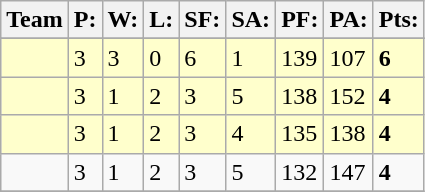<table class="wikitable">
<tr>
<th>Team</th>
<th>P:</th>
<th>W:</th>
<th>L:</th>
<th>SF:</th>
<th>SA:</th>
<th>PF:</th>
<th>PA:</th>
<th>Pts:</th>
</tr>
<tr valign="top">
</tr>
<tr bgcolor="#ffffcc">
<td></td>
<td>3</td>
<td>3</td>
<td>0</td>
<td>6</td>
<td>1</td>
<td>139</td>
<td>107</td>
<td><strong>6</strong></td>
</tr>
<tr bgcolor="#ffffcc">
<td></td>
<td>3</td>
<td>1</td>
<td>2</td>
<td>3</td>
<td>5</td>
<td>138</td>
<td>152</td>
<td><strong>4</strong></td>
</tr>
<tr bgcolor="#ffffcc">
<td></td>
<td>3</td>
<td>1</td>
<td>2</td>
<td>3</td>
<td>4</td>
<td>135</td>
<td>138</td>
<td><strong>4</strong></td>
</tr>
<tr>
<td></td>
<td>3</td>
<td>1</td>
<td>2</td>
<td>3</td>
<td>5</td>
<td>132</td>
<td>147</td>
<td><strong>4</strong></td>
</tr>
<tr>
</tr>
</table>
